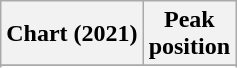<table class="wikitable sortable plainrowheaders" style="text-align:center">
<tr>
<th scope="col">Chart (2021)</th>
<th scope="col">Peak<br>position</th>
</tr>
<tr>
</tr>
<tr>
</tr>
<tr>
</tr>
<tr>
</tr>
<tr>
</tr>
<tr>
</tr>
<tr>
</tr>
</table>
